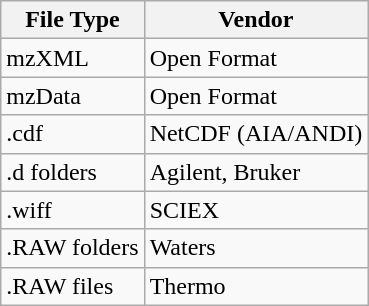<table class="wikitable">
<tr>
<th>File Type</th>
<th>Vendor</th>
</tr>
<tr>
<td>mzXML</td>
<td>Open Format</td>
</tr>
<tr>
<td>mzData</td>
<td>Open Format</td>
</tr>
<tr>
<td>.cdf</td>
<td>NetCDF (AIA/ANDI)</td>
</tr>
<tr>
<td>.d folders</td>
<td>Agilent, Bruker</td>
</tr>
<tr>
<td>.wiff</td>
<td>SCIEX</td>
</tr>
<tr>
<td>.RAW folders</td>
<td>Waters</td>
</tr>
<tr>
<td>.RAW files</td>
<td>Thermo</td>
</tr>
</table>
